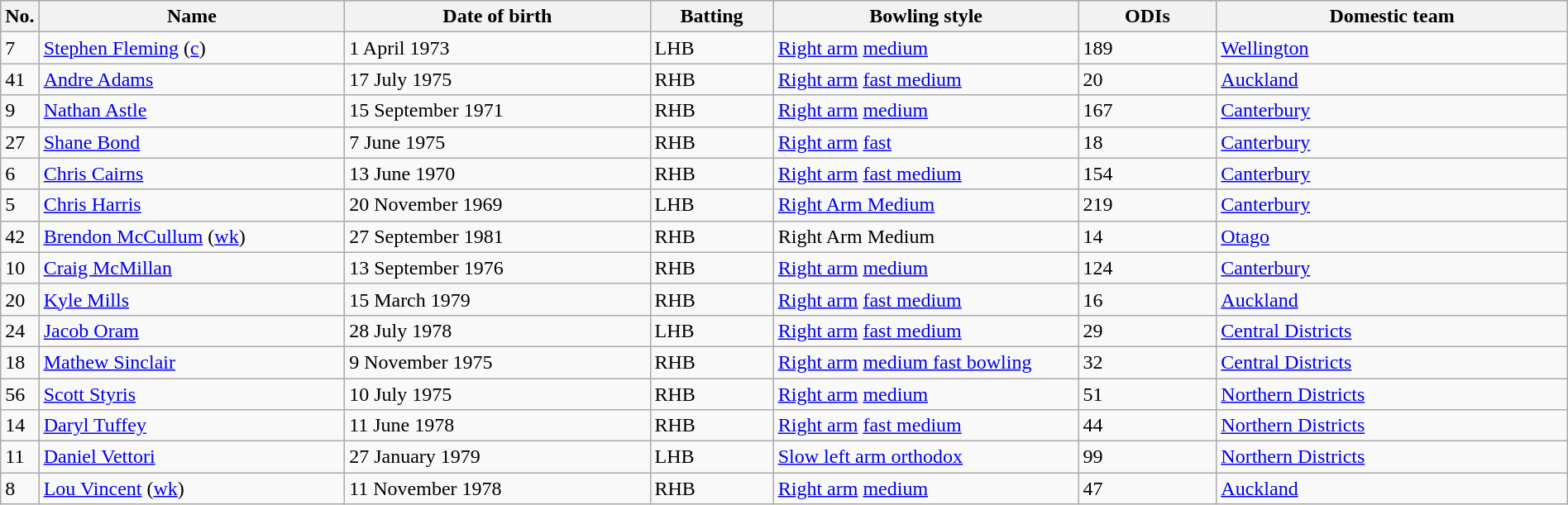<table class="wikitable sortable sortable" cellspacing="2" style="width:100%;">
<tr style="background:#aad0ff;">
<th>No.</th>
<th width=20%>Name</th>
<th width=20%>Date of birth</th>
<th width=8%>Batting</th>
<th width=20%>Bowling style</th>
<th width=9%>ODIs</th>
<th width=25%>Domestic team</th>
</tr>
<tr>
<td>7</td>
<td><a href='#'>Stephen Fleming</a> (<a href='#'>c</a>)</td>
<td>1 April 1973</td>
<td>LHB</td>
<td><a href='#'>Right arm</a> <a href='#'>medium</a></td>
<td>189</td>
<td> <a href='#'>Wellington</a></td>
</tr>
<tr>
<td>41</td>
<td><a href='#'>Andre Adams</a></td>
<td>17 July 1975</td>
<td>RHB</td>
<td><a href='#'>Right arm</a> <a href='#'>fast medium</a></td>
<td>20</td>
<td> <a href='#'>Auckland</a></td>
</tr>
<tr>
<td>9</td>
<td><a href='#'>Nathan Astle</a></td>
<td>15 September 1971</td>
<td>RHB</td>
<td><a href='#'>Right arm</a> <a href='#'>medium</a></td>
<td>167</td>
<td> <a href='#'>Canterbury</a></td>
</tr>
<tr>
<td>27</td>
<td><a href='#'>Shane Bond</a></td>
<td>7 June 1975</td>
<td>RHB</td>
<td><a href='#'>Right arm</a> <a href='#'>fast</a></td>
<td>18</td>
<td> <a href='#'>Canterbury</a></td>
</tr>
<tr>
<td>6</td>
<td><a href='#'>Chris Cairns</a></td>
<td>13 June 1970</td>
<td>RHB</td>
<td><a href='#'>Right arm</a> <a href='#'>fast medium</a></td>
<td>154</td>
<td> <a href='#'>Canterbury</a></td>
</tr>
<tr>
<td>5</td>
<td><a href='#'>Chris Harris</a></td>
<td>20 November 1969</td>
<td>LHB</td>
<td><a href='#'>Right Arm Medium</a></td>
<td>219</td>
<td> <a href='#'>Canterbury</a></td>
</tr>
<tr>
<td>42</td>
<td><a href='#'>Brendon McCullum</a> (<a href='#'>wk</a>)</td>
<td>27 September 1981</td>
<td>RHB</td>
<td>Right Arm Medium</td>
<td>14</td>
<td> <a href='#'>Otago</a></td>
</tr>
<tr>
<td>10</td>
<td><a href='#'>Craig McMillan</a></td>
<td>13 September 1976</td>
<td>RHB</td>
<td><a href='#'>Right arm</a> <a href='#'>medium</a></td>
<td>124</td>
<td> <a href='#'>Canterbury</a></td>
</tr>
<tr>
<td>20</td>
<td><a href='#'>Kyle Mills</a></td>
<td>15 March 1979</td>
<td>RHB</td>
<td><a href='#'>Right arm</a> <a href='#'>fast medium</a></td>
<td>16</td>
<td> <a href='#'>Auckland</a></td>
</tr>
<tr>
<td>24</td>
<td><a href='#'>Jacob Oram</a></td>
<td>28 July 1978</td>
<td>LHB</td>
<td><a href='#'>Right arm</a> <a href='#'>fast medium</a></td>
<td>29</td>
<td> <a href='#'>Central Districts</a></td>
</tr>
<tr>
<td>18</td>
<td><a href='#'>Mathew Sinclair</a></td>
<td>9 November 1975</td>
<td>RHB</td>
<td><a href='#'>Right arm</a> <a href='#'>medium fast bowling</a></td>
<td>32</td>
<td> <a href='#'>Central Districts</a></td>
</tr>
<tr>
<td>56</td>
<td><a href='#'>Scott Styris</a></td>
<td>10 July 1975</td>
<td>RHB</td>
<td><a href='#'>Right arm</a> <a href='#'>medium</a></td>
<td>51</td>
<td> <a href='#'>Northern Districts</a></td>
</tr>
<tr>
<td>14</td>
<td><a href='#'>Daryl Tuffey</a></td>
<td>11 June 1978</td>
<td>RHB</td>
<td><a href='#'>Right arm</a> <a href='#'>fast medium</a></td>
<td>44</td>
<td> <a href='#'>Northern Districts</a></td>
</tr>
<tr>
<td>11</td>
<td><a href='#'>Daniel Vettori</a></td>
<td>27 January 1979</td>
<td>LHB</td>
<td><a href='#'>Slow left arm orthodox</a></td>
<td>99</td>
<td> <a href='#'>Northern Districts</a></td>
</tr>
<tr>
<td>8</td>
<td><a href='#'>Lou Vincent</a> (<a href='#'>wk</a>)</td>
<td>11 November 1978</td>
<td>RHB</td>
<td><a href='#'>Right arm</a> <a href='#'>medium</a></td>
<td>47</td>
<td> <a href='#'>Auckland</a></td>
</tr>
</table>
